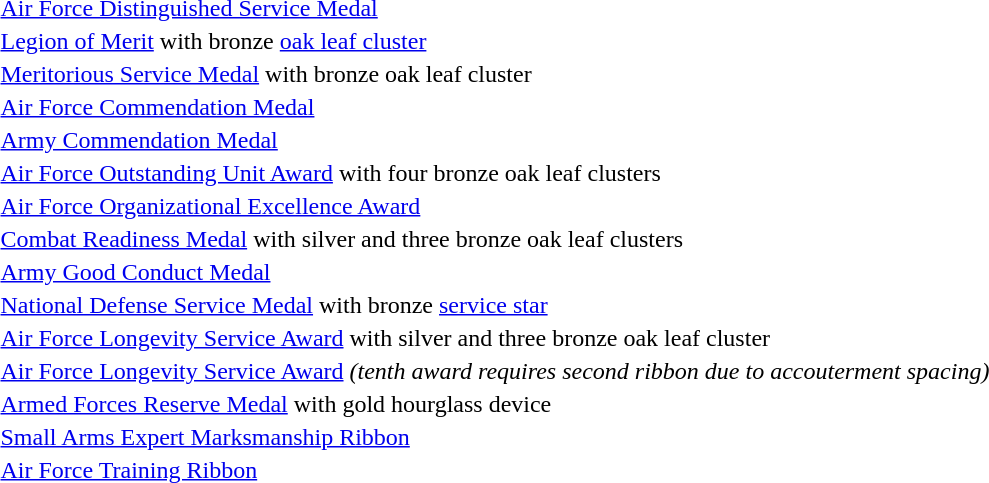<table>
<tr>
<td></td>
<td><a href='#'>Air Force Distinguished Service Medal</a></td>
</tr>
<tr>
<td></td>
<td><a href='#'>Legion of Merit</a> with bronze <a href='#'>oak leaf cluster</a></td>
</tr>
<tr>
<td></td>
<td><a href='#'>Meritorious Service Medal</a> with bronze oak leaf cluster</td>
</tr>
<tr>
<td></td>
<td><a href='#'>Air Force Commendation Medal</a></td>
</tr>
<tr>
<td></td>
<td><a href='#'>Army Commendation Medal</a></td>
</tr>
<tr>
<td></td>
<td><a href='#'>Air Force Outstanding Unit Award</a> with four bronze oak leaf clusters</td>
</tr>
<tr>
<td></td>
<td><a href='#'>Air Force Organizational Excellence Award</a></td>
</tr>
<tr>
<td></td>
<td><a href='#'>Combat Readiness Medal</a> with silver and three bronze oak leaf clusters</td>
</tr>
<tr>
<td></td>
<td><a href='#'>Army Good Conduct Medal</a></td>
</tr>
<tr>
<td></td>
<td><a href='#'>National Defense Service Medal</a> with bronze <a href='#'>service star</a></td>
</tr>
<tr>
<td></td>
<td><a href='#'>Air Force Longevity Service Award</a> with silver and three bronze oak leaf cluster</td>
</tr>
<tr>
<td></td>
<td><a href='#'>Air Force Longevity Service Award</a> <em>(tenth award requires second ribbon due to accouterment spacing)</em></td>
</tr>
<tr>
<td></td>
<td><a href='#'>Armed Forces Reserve Medal</a> with gold hourglass device</td>
</tr>
<tr>
<td></td>
<td><a href='#'>Small Arms Expert Marksmanship Ribbon</a></td>
</tr>
<tr>
<td></td>
<td><a href='#'>Air Force Training Ribbon</a></td>
</tr>
<tr>
</tr>
</table>
